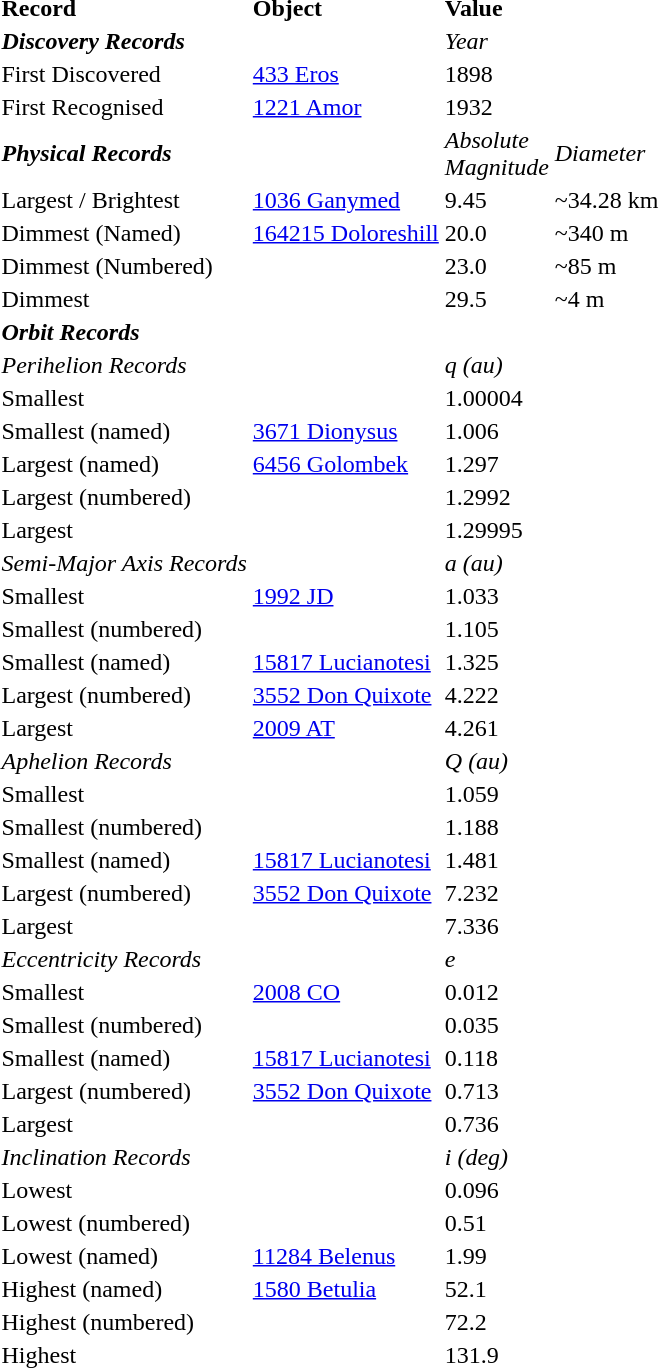<table>
<tr>
<th align="left">Record</th>
<th align="left">Object</th>
<th align="left">Value</th>
</tr>
<tr>
<td><strong><em>Discovery Records</em></strong></td>
<td></td>
<td><em>Year</em></td>
</tr>
<tr>
<td>First Discovered</td>
<td><a href='#'>433 Eros</a></td>
<td>1898</td>
</tr>
<tr>
<td>First Recognised</td>
<td><a href='#'>1221 Amor</a></td>
<td>1932</td>
</tr>
<tr>
<td><strong><em>Physical Records</em></strong></td>
<td></td>
<td><em>Absolute<br>Magnitude</em></td>
<td><em>Diameter</em></td>
</tr>
<tr>
<td>Largest / Brightest</td>
<td><a href='#'>1036 Ganymed</a></td>
<td>9.45</td>
<td>~34.28 km</td>
</tr>
<tr>
<td>Dimmest (Named)</td>
<td><a href='#'>164215 Doloreshill</a></td>
<td>20.0</td>
<td>~340 m</td>
</tr>
<tr>
<td>Dimmest (Numbered)</td>
<td></td>
<td>23.0</td>
<td>~85 m</td>
</tr>
<tr>
<td>Dimmest</td>
<td></td>
<td>29.5</td>
<td>~4 m</td>
</tr>
<tr>
<td><strong><em>Orbit Records</em></strong></td>
</tr>
<tr>
<td><em>Perihelion Records</em></td>
<td></td>
<td><em>q (au)</em></td>
</tr>
<tr>
<td>Smallest</td>
<td></td>
<td>1.00004</td>
</tr>
<tr>
<td>Smallest (named)</td>
<td><a href='#'>3671 Dionysus</a></td>
<td>1.006</td>
</tr>
<tr>
<td>Largest (named)</td>
<td><a href='#'>6456 Golombek</a></td>
<td>1.297</td>
</tr>
<tr>
<td>Largest (numbered)</td>
<td></td>
<td>1.2992</td>
</tr>
<tr>
<td>Largest</td>
<td></td>
<td>1.29995</td>
</tr>
<tr>
<td><em>Semi-Major Axis Records</em></td>
<td></td>
<td><em>a (au)</em></td>
</tr>
<tr>
<td>Smallest</td>
<td><a href='#'>1992 JD</a></td>
<td>1.033</td>
</tr>
<tr>
<td>Smallest (numbered)</td>
<td></td>
<td>1.105</td>
</tr>
<tr>
<td>Smallest (named)</td>
<td><a href='#'>15817 Lucianotesi</a></td>
<td>1.325</td>
</tr>
<tr>
<td>Largest (numbered)</td>
<td><a href='#'>3552 Don Quixote</a></td>
<td>4.222</td>
</tr>
<tr>
<td>Largest</td>
<td><a href='#'>2009 AT</a></td>
<td>4.261</td>
</tr>
<tr>
<td><em>Aphelion Records</em></td>
<td></td>
<td><em>Q (au)</em></td>
</tr>
<tr>
<td>Smallest</td>
<td></td>
<td>1.059</td>
</tr>
<tr>
<td>Smallest (numbered)</td>
<td></td>
<td>1.188</td>
</tr>
<tr>
<td>Smallest (named)</td>
<td><a href='#'>15817 Lucianotesi</a></td>
<td>1.481</td>
</tr>
<tr>
<td>Largest (numbered)</td>
<td><a href='#'>3552 Don Quixote</a></td>
<td>7.232</td>
</tr>
<tr>
<td>Largest</td>
<td></td>
<td>7.336</td>
</tr>
<tr>
<td><em>Eccentricity Records</em></td>
<td></td>
<td><em>e</em></td>
</tr>
<tr>
<td>Smallest</td>
<td><a href='#'>2008 CO</a></td>
<td>0.012</td>
</tr>
<tr>
<td>Smallest (numbered)</td>
<td></td>
<td>0.035</td>
</tr>
<tr>
<td>Smallest (named)</td>
<td><a href='#'>15817 Lucianotesi</a></td>
<td>0.118</td>
</tr>
<tr>
<td>Largest (numbered)</td>
<td><a href='#'>3552 Don Quixote</a></td>
<td>0.713</td>
</tr>
<tr>
<td>Largest</td>
<td></td>
<td>0.736</td>
</tr>
<tr>
<td><em>Inclination Records</em></td>
<td></td>
<td><em>i (deg)</em></td>
</tr>
<tr>
<td>Lowest</td>
<td></td>
<td>0.096</td>
</tr>
<tr>
<td>Lowest (numbered)</td>
<td></td>
<td>0.51</td>
</tr>
<tr>
<td>Lowest (named)</td>
<td><a href='#'>11284 Belenus</a></td>
<td>1.99</td>
</tr>
<tr>
<td>Highest (named)</td>
<td><a href='#'>1580 Betulia</a></td>
<td>52.1</td>
</tr>
<tr>
<td>Highest (numbered)</td>
<td></td>
<td>72.2</td>
</tr>
<tr>
<td>Highest</td>
<td></td>
<td>131.9</td>
</tr>
</table>
